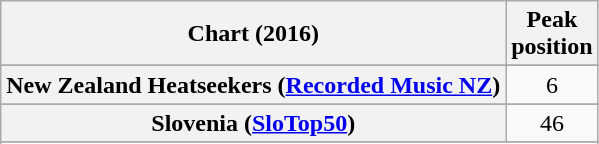<table class="wikitable sortable plainrowheaders" style="text-align:center">
<tr>
<th>Chart (2016)</th>
<th>Peak<br>position</th>
</tr>
<tr>
</tr>
<tr>
<th scope="row">New Zealand Heatseekers (<a href='#'>Recorded Music NZ</a>)</th>
<td>6</td>
</tr>
<tr>
</tr>
<tr>
<th scope="row">Slovenia (<a href='#'>SloTop50</a>)</th>
<td>46</td>
</tr>
<tr>
</tr>
<tr>
</tr>
<tr>
</tr>
<tr>
</tr>
</table>
